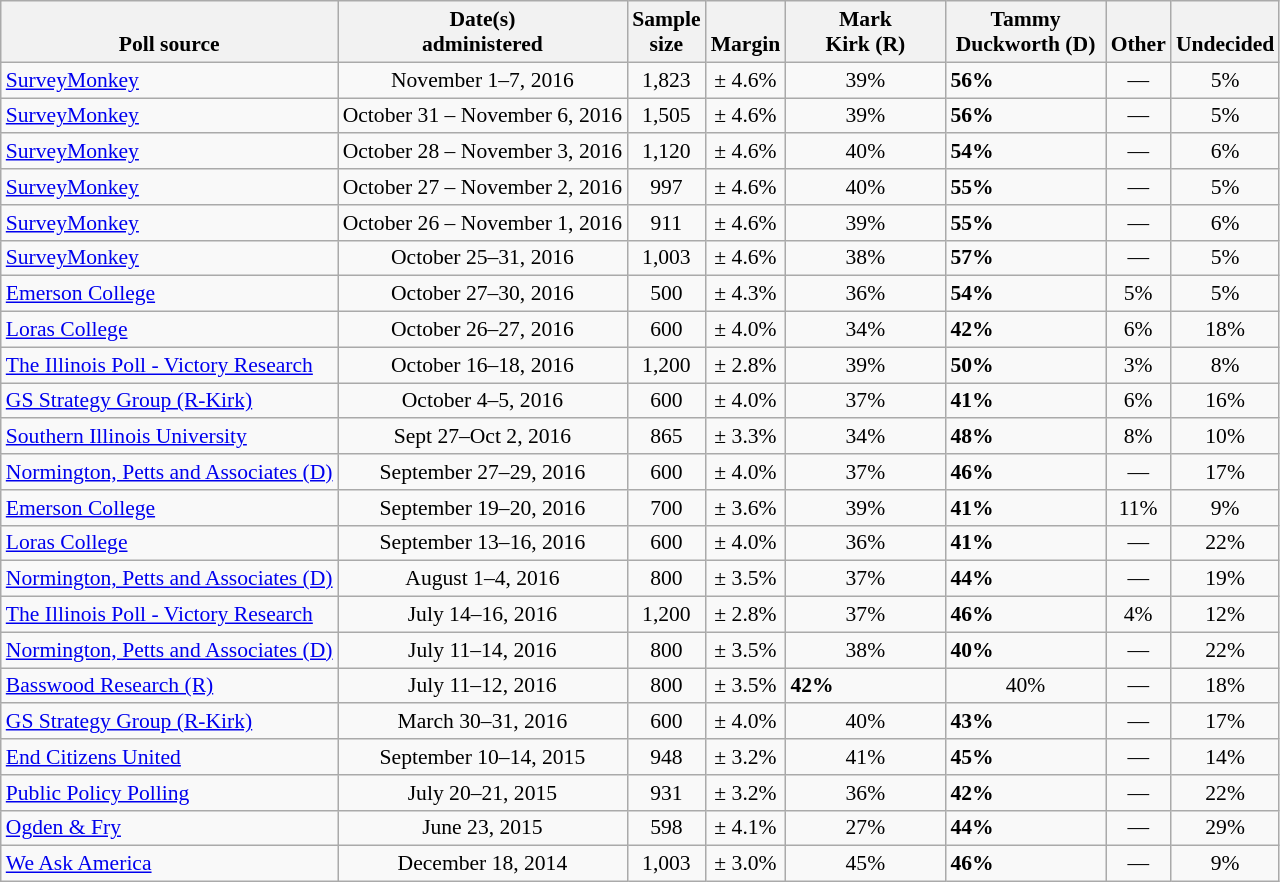<table class="wikitable" style="font-size:90%;">
<tr valign= bottom>
<th>Poll source</th>
<th>Date(s)<br>administered</th>
<th>Sample<br>size</th>
<th>Margin<br></th>
<th style="width:100px;">Mark<br>Kirk (R)</th>
<th style="width:100px;">Tammy<br>Duckworth (D)</th>
<th>Other</th>
<th>Undecided</th>
</tr>
<tr>
<td><a href='#'>SurveyMonkey</a></td>
<td align=center>November 1–7, 2016</td>
<td align=center>1,823</td>
<td align=center>± 4.6%</td>
<td align=center>39%</td>
<td><strong>56%</strong></td>
<td align=center>—</td>
<td align=center>5%</td>
</tr>
<tr>
<td><a href='#'>SurveyMonkey</a></td>
<td align=center>October 31 – November 6, 2016</td>
<td align=center>1,505</td>
<td align=center>± 4.6%</td>
<td align=center>39%</td>
<td><strong>56%</strong></td>
<td align=center>—</td>
<td align=center>5%</td>
</tr>
<tr>
<td><a href='#'>SurveyMonkey</a></td>
<td align=center>October 28 – November 3, 2016</td>
<td align=center>1,120</td>
<td align=center>± 4.6%</td>
<td align=center>40%</td>
<td><strong>54%</strong></td>
<td align=center>—</td>
<td align=center>6%</td>
</tr>
<tr>
<td><a href='#'>SurveyMonkey</a></td>
<td align=center>October 27 – November 2, 2016</td>
<td align=center>997</td>
<td align=center>± 4.6%</td>
<td align=center>40%</td>
<td><strong>55%</strong></td>
<td align=center>—</td>
<td align=center>5%</td>
</tr>
<tr>
<td><a href='#'>SurveyMonkey</a></td>
<td align=center>October 26 – November 1, 2016</td>
<td align=center>911</td>
<td align=center>± 4.6%</td>
<td align=center>39%</td>
<td><strong>55%</strong></td>
<td align=center>—</td>
<td align=center>6%</td>
</tr>
<tr>
<td><a href='#'>SurveyMonkey</a></td>
<td align=center>October 25–31, 2016</td>
<td align=center>1,003</td>
<td align=center>± 4.6%</td>
<td align=center>38%</td>
<td><strong>57%</strong></td>
<td align=center>—</td>
<td align=center>5%</td>
</tr>
<tr>
<td><a href='#'>Emerson College</a></td>
<td align=center>October 27–30, 2016</td>
<td align=center>500</td>
<td align=center>± 4.3%</td>
<td align=center>36%</td>
<td><strong>54%</strong></td>
<td align=center>5%</td>
<td align=center>5%</td>
</tr>
<tr>
<td><a href='#'>Loras College</a></td>
<td align=center>October 26–27, 2016</td>
<td align=center>600</td>
<td align=center>± 4.0%</td>
<td align=center>34%</td>
<td><strong>42%</strong></td>
<td align=center>6%</td>
<td align=center>18%</td>
</tr>
<tr>
<td><a href='#'>The Illinois Poll - Victory Research</a></td>
<td align=center>October 16–18, 2016</td>
<td align=center>1,200</td>
<td align=center>± 2.8%</td>
<td align=center>39%</td>
<td><strong>50%</strong></td>
<td align=center>3%</td>
<td align=center>8%</td>
</tr>
<tr>
<td><a href='#'>GS Strategy Group (R-Kirk)</a></td>
<td align=center>October 4–5, 2016</td>
<td align=center>600</td>
<td align=center>± 4.0%</td>
<td align=center>37%</td>
<td><strong>41%</strong></td>
<td align=center>6%</td>
<td align=center>16%</td>
</tr>
<tr>
<td><a href='#'>Southern Illinois University</a></td>
<td align=center>Sept 27–Oct 2, 2016</td>
<td align=center>865</td>
<td align=center>± 3.3%</td>
<td align=center>34%</td>
<td><strong>48%</strong></td>
<td align=center>8%</td>
<td align=center>10%</td>
</tr>
<tr>
<td><a href='#'>Normington, Petts and Associates (D)</a></td>
<td align=center>September 27–29, 2016</td>
<td align=center>600</td>
<td align=center>± 4.0%</td>
<td align=center>37%</td>
<td><strong>46%</strong></td>
<td align=center>—</td>
<td align=center>17%</td>
</tr>
<tr>
<td><a href='#'>Emerson College</a></td>
<td align=center>September 19–20, 2016</td>
<td align=center>700</td>
<td align=center>± 3.6%</td>
<td align=center>39%</td>
<td><strong>41%</strong></td>
<td align=center>11%</td>
<td align=center>9%</td>
</tr>
<tr>
<td><a href='#'>Loras College</a></td>
<td align=center>September 13–16, 2016</td>
<td align=center>600</td>
<td align=center>± 4.0%</td>
<td align=center>36%</td>
<td><strong>41%</strong></td>
<td align=center>—</td>
<td align=center>22%</td>
</tr>
<tr>
<td><a href='#'>Normington, Petts and Associates (D)</a></td>
<td align=center>August 1–4, 2016</td>
<td align=center>800</td>
<td align=center>± 3.5%</td>
<td align=center>37%</td>
<td><strong>44%</strong></td>
<td align=center>—</td>
<td align=center>19%</td>
</tr>
<tr>
<td><a href='#'>The Illinois Poll - Victory Research</a></td>
<td align=center>July 14–16, 2016</td>
<td align=center>1,200</td>
<td align=center>± 2.8%</td>
<td align=center>37%</td>
<td><strong>46%</strong></td>
<td align=center>4%</td>
<td align=center>12%</td>
</tr>
<tr>
<td><a href='#'>Normington, Petts and Associates (D)</a></td>
<td align=center>July 11–14, 2016</td>
<td align=center>800</td>
<td align=center>± 3.5%</td>
<td align=center>38%</td>
<td><strong>40%</strong></td>
<td align=center>—</td>
<td align=center>22%</td>
</tr>
<tr>
<td><a href='#'>Basswood Research (R)</a></td>
<td align=center>July 11–12, 2016</td>
<td align=center>800</td>
<td align=center>± 3.5%</td>
<td><strong>42%</strong></td>
<td align=center>40%</td>
<td align=center>—</td>
<td align=center>18%</td>
</tr>
<tr>
<td><a href='#'>GS Strategy Group (R-Kirk)</a></td>
<td align=center>March 30–31, 2016</td>
<td align=center>600</td>
<td align=center>± 4.0%</td>
<td align=center>40%</td>
<td><strong>43%</strong></td>
<td align=center>—</td>
<td align=center>17%</td>
</tr>
<tr>
<td><a href='#'>End Citizens United</a></td>
<td align=center>September 10–14, 2015</td>
<td align=center>948</td>
<td align=center>± 3.2%</td>
<td align=center>41%</td>
<td><strong>45%</strong></td>
<td align=center>—</td>
<td align=center>14%</td>
</tr>
<tr>
<td><a href='#'>Public Policy Polling</a></td>
<td align=center>July 20–21, 2015</td>
<td align=center>931</td>
<td align=center>± 3.2%</td>
<td align=center>36%</td>
<td><strong>42%</strong></td>
<td align=center>—</td>
<td align=center>22%</td>
</tr>
<tr>
<td><a href='#'>Ogden & Fry</a></td>
<td align=center>June 23, 2015</td>
<td align=center>598</td>
<td align=center>± 4.1%</td>
<td align=center>27%</td>
<td><strong>44%</strong></td>
<td align=center>—</td>
<td align=center>29%</td>
</tr>
<tr>
<td><a href='#'>We Ask America</a></td>
<td align=center>December 18, 2014</td>
<td align=center>1,003</td>
<td align=center>± 3.0%</td>
<td align=center>45%</td>
<td><strong>46%</strong></td>
<td align=center>—</td>
<td align=center>9%</td>
</tr>
</table>
